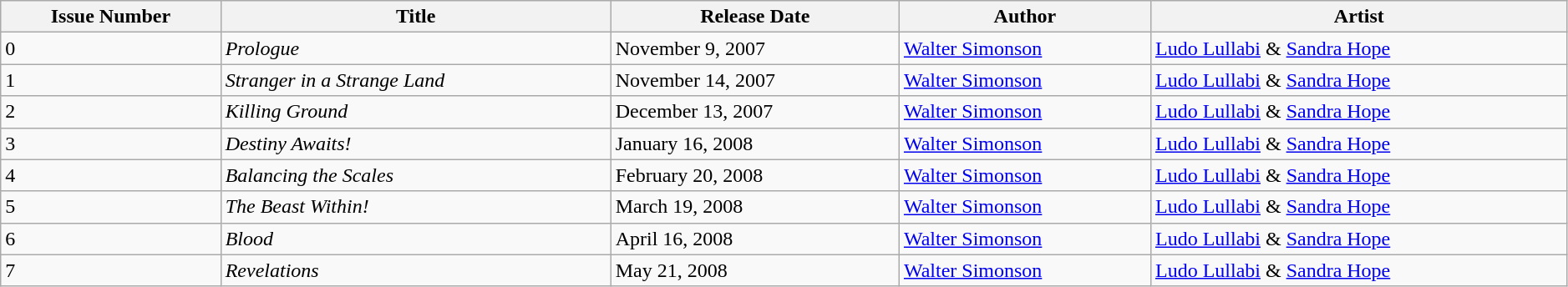<table class="wikitable" style="width:99%;" style="background: #FFFFFF;">
<tr>
<th>Issue Number</th>
<th>Title</th>
<th>Release Date</th>
<th>Author</th>
<th>Artist</th>
</tr>
<tr>
<td>0</td>
<td><em>Prologue</em></td>
<td>November 9, 2007</td>
<td><a href='#'>Walter Simonson</a></td>
<td><a href='#'>Ludo Lullabi</a> & <a href='#'>Sandra Hope</a></td>
</tr>
<tr>
<td>1</td>
<td><em>Stranger in a Strange Land</em></td>
<td>November 14, 2007</td>
<td><a href='#'>Walter Simonson</a></td>
<td><a href='#'>Ludo Lullabi</a> & <a href='#'>Sandra Hope</a></td>
</tr>
<tr>
<td>2</td>
<td><em>Killing Ground</em></td>
<td>December 13, 2007</td>
<td><a href='#'>Walter Simonson</a></td>
<td><a href='#'>Ludo Lullabi</a> & <a href='#'>Sandra Hope</a></td>
</tr>
<tr>
<td>3</td>
<td><em>Destiny Awaits!</em></td>
<td>January 16, 2008</td>
<td><a href='#'>Walter Simonson</a></td>
<td><a href='#'>Ludo Lullabi</a> & <a href='#'>Sandra Hope</a></td>
</tr>
<tr>
<td>4</td>
<td><em>Balancing the Scales</em></td>
<td>February 20, 2008</td>
<td><a href='#'>Walter Simonson</a></td>
<td><a href='#'>Ludo Lullabi</a> & <a href='#'>Sandra Hope</a></td>
</tr>
<tr>
<td>5</td>
<td><em>The Beast Within!</em></td>
<td>March 19, 2008</td>
<td><a href='#'>Walter Simonson</a></td>
<td><a href='#'>Ludo Lullabi</a> & <a href='#'>Sandra Hope</a></td>
</tr>
<tr>
<td>6</td>
<td><em>Blood</em></td>
<td>April 16, 2008</td>
<td><a href='#'>Walter Simonson</a></td>
<td><a href='#'>Ludo Lullabi</a> & <a href='#'>Sandra Hope</a></td>
</tr>
<tr>
<td>7</td>
<td><em>Revelations</em></td>
<td>May 21, 2008</td>
<td><a href='#'>Walter Simonson</a></td>
<td><a href='#'>Ludo Lullabi</a> & <a href='#'>Sandra Hope</a></td>
</tr>
</table>
